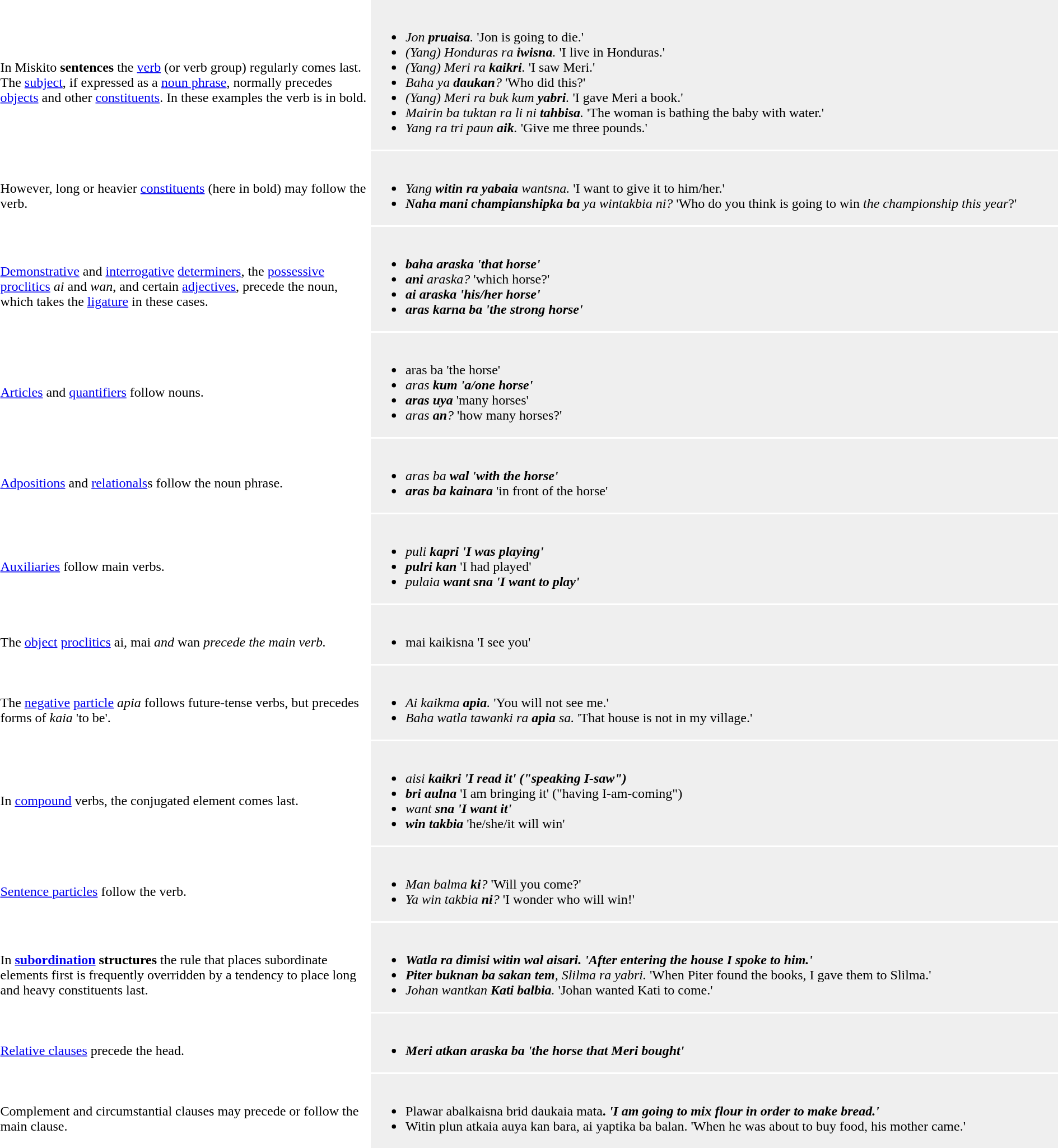<table>
<tr>
<td style="width:35%;"><br>In Miskito <strong>sentences</strong> the <a href='#'>verb</a> (or verb group) regularly comes last. The <a href='#'>subject</a>, if expressed as a <a href='#'>noun phrase</a>, normally precedes <a href='#'>objects</a> and other <a href='#'>constituents</a>. In these examples the verb is in bold.</td>
<td style="background:#efefef;"><br><ul><li><em>Jon <strong>pruaisa</strong>.</em> 'Jon is going to die.'</li><li><em>(Yang) Honduras ra <strong>iwisna</strong>.</em> 'I live in Honduras.'</li><li><em>(Yang) Meri ra <strong>kaikri</strong>.</em> 'I saw Meri.'</li><li><em>Baha ya <strong>daukan</strong>?</em> 'Who did this?'</li><li><em>(Yang) Meri ra buk kum <strong>yabri</strong>.</em> 'I gave Meri a book.'</li><li><em>Mairin ba tuktan ra li ni <strong>tahbisa</strong>.</em> 'The woman is bathing the baby with water.'</li><li><em>Yang ra tri paun <strong>aik</strong>.</em> 'Give me three pounds.'</li></ul></td>
</tr>
<tr>
<td><br>However, long or heavier <a href='#'>constituents</a> (here in bold) may follow the verb.</td>
<td style="background:#efefef;"><br><ul><li><em>Yang <strong>witin ra yabaia</strong> wantsna.</em> 'I want to give it to him/her.'</li><li><em> <strong>Naha mani champianshipka ba</strong> ya wintakbia ni?</em> 'Who do you think is going to win <em>the championship this year</em>?'</li></ul></td>
</tr>
<tr>
<td><br><a href='#'>Demonstrative</a> and <a href='#'>interrogative</a> <a href='#'>determiners</a>, the <a href='#'>possessive</a> <a href='#'>proclitics</a> <em>ai</em> and <em>wan</em>, and certain <a href='#'>adjectives</a>, precede the noun, which takes the <a href='#'>ligature</a> in these cases.</td>
<td style="background:#efefef;"><br><ul><li><strong><em>baha<strong> araska<em> 'that horse'</li><li></em></strong>ani</strong> araska?</em> 'which horse?'</li><li><strong><em>ai<strong> araska<em> 'his/her horse'</li><li></em>aras<em> karna ba 'the strong horse'</li></ul></td>
</tr>
<tr>
<td><br><a href='#'>Articles</a> and <a href='#'>quantifiers</a> follow nouns.</td>
<td style="background:#efefef;"><br><ul><li></em>aras </strong>ba</em></strong> 'the horse'</li><li><em>aras <strong>kum<strong><em> 'a/one horse'</li><li></em>aras </strong>uya</em></strong> 'many horses'</li><li><em>aras <strong>an</strong>?</em> 'how many horses?'</li></ul></td>
</tr>
<tr>
<td><br><a href='#'>Adpositions</a> and <a href='#'>relationals</a>s follow the noun phrase.</td>
<td style="background:#efefef;"><br><ul><li><em>aras ba <strong>wal<strong><em> 'with the horse'</li><li></em>aras ba </strong>kainara</em></strong> 'in front of the horse'</li></ul></td>
</tr>
<tr>
<td><br><a href='#'>Auxiliaries</a> follow main verbs.</td>
<td style="background:#efefef;"><br><ul><li><em>puli <strong>kapri<strong><em> 'I was playing'</li><li></em>pulri </strong>kan</em></strong> 'I had played'</li><li><em>pulaia <strong>want sna<strong><em> 'I want to play'</li></ul></td>
</tr>
<tr>
<td><br>The <a href='#'>object</a> <a href='#'>proclitics</a> </em>ai<em>, </em>mai<em> and </em>wan<em> precede the main verb.</td>
<td style="background:#efefef;"><br><ul><li></em></strong>mai</strong> kaikisna</em> 'I see you'</li></ul></td>
</tr>
<tr>
<td><br>The <a href='#'>negative</a> <a href='#'>particle</a> <em>apia</em> follows future-tense verbs, but precedes forms of <em>kaia</em> 'to be'.</td>
<td style="background:#efefef;"><br><ul><li><em>Ai kaikma <strong>apia</strong>.</em> 'You will not see me.'</li><li><em>Baha watla tawanki ra <strong>apia</strong> sa.</em> 'That house is not in my village.'</li></ul></td>
</tr>
<tr>
<td><br>In <a href='#'>compound</a> verbs, the conjugated element comes last.</td>
<td style="background:#efefef;"><br><ul><li><em>aisi <strong>kaikri<strong><em> 'I read it' ("speaking I-saw")</li><li></em>bri </strong>aulna</em></strong> 'I am bringing it' ("having I-am-coming")</li><li><em>want <strong>sna<strong><em> 'I want it'</li><li></em>win </strong>takbia</em></strong> 'he/she/it will win'</li></ul></td>
</tr>
<tr>
<td><br><a href='#'>Sentence particles</a> follow the verb.</td>
<td style="background:#efefef;"><br><ul><li><em>Man balma <strong>ki</strong>?</em> 'Will you come?'</li><li><em>Ya win takbia <strong>ni</strong>?</em> 'I wonder who will win!'</li></ul></td>
</tr>
<tr>
<td><br>In <strong><a href='#'>subordination</a> structures</strong> the rule that places subordinate elements first is frequently overridden by a tendency to place long and heavy constituents last.</td>
<td style="background:#efefef;"><br><ul><li><strong><em>Watla ra dimisi<strong> witin wal aisari.<em> 'After entering the house I spoke to him.'</li><li></em></strong>Piter buknan ba sakan tem</strong>, Slilma ra yabri.</em> 'When Piter found the books, I gave them to Slilma.'</li><li><em>Johan wantkan <strong>Kati balbia</strong>.</em> 'Johan wanted Kati to come.'</li></ul></td>
</tr>
<tr>
<td><br><a href='#'>Relative clauses</a> precede the head.</td>
<td style="background:#efefef;"><br><ul><li><strong><em>Meri atkan<strong> araska ba<em> 'the horse that Meri bought'</li></ul></td>
</tr>
<tr>
<td><br>Complement and circumstantial clauses may precede or follow the main clause.</td>
<td style="background:#efefef;"><br><ul><li></em>Plawar abalkaisna </strong>brid daukaia mata<strong>.<em> 'I am going to mix flour in order to make bread.'</li><li></em></strong>Witin plun atkaia auya kan bara</strong>, ai yaptika ba balan.</em> 'When he was about to buy food, his mother came.'</li></ul></td>
</tr>
</table>
